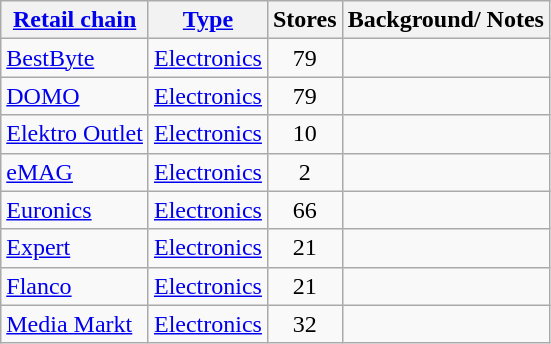<table class="wikitable sortable">
<tr>
<th><a href='#'>Retail chain</a></th>
<th><a href='#'>Type</a></th>
<th>Stores</th>
<th class=unsortable>Background/ Notes</th>
</tr>
<tr>
<td><a href='#'>BestByte</a></td>
<td><a href='#'>Electronics</a></td>
<td style="text-align:center;">79</td>
<td></td>
</tr>
<tr>
<td><a href='#'>DOMO</a></td>
<td><a href='#'>Electronics</a></td>
<td style ="text-align:center;">79</td>
<td></td>
</tr>
<tr>
<td><a href='#'>Elektro Outlet</a></td>
<td><a href='#'>Electronics</a></td>
<td style="text-align:center;">10</td>
<td></td>
</tr>
<tr>
<td><a href='#'>eMAG</a></td>
<td><a href='#'>Electronics</a></td>
<td style="text-align: center;">2</td>
<td></td>
</tr>
<tr>
<td><a href='#'>Euronics</a></td>
<td><a href='#'>Electronics</a></td>
<td style="text-align:center;">66</td>
<td></td>
</tr>
<tr>
<td><a href='#'>Expert</a></td>
<td><a href='#'>Electronics</a></td>
<td style="text-align:center;">21</td>
<td></td>
</tr>
<tr>
<td><a href='#'>Flanco</a></td>
<td><a href='#'>Electronics</a></td>
<td style="text-align:center;">21</td>
<td></td>
</tr>
<tr>
<td><a href='#'>Media Markt</a></td>
<td><a href='#'>Electronics</a></td>
<td style="text-align:center;">32</td>
<td></td>
</tr>
</table>
